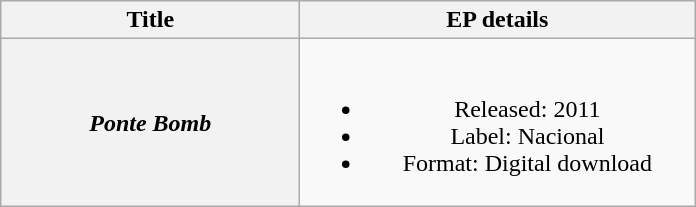<table class="wikitable plainrowheaders" style="text-align:center;">
<tr>
<th scope="col" style="width:12em;">Title</th>
<th scope="col" style="width:16em;">EP details</th>
</tr>
<tr>
<th scope="row"><em>Ponte Bomb</em></th>
<td><br><ul><li>Released: 2011</li><li>Label: Nacional</li><li>Format: Digital download</li></ul></td>
</tr>
</table>
